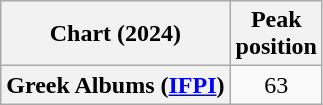<table class="wikitable sortable plainrowheaders" style="text-align:center">
<tr>
<th scope="col">Chart (2024)</th>
<th scope="col">Peak<br>position</th>
</tr>
<tr>
<th scope="row">Greek Albums (<a href='#'>IFPI</a>)</th>
<td>63</td>
</tr>
</table>
